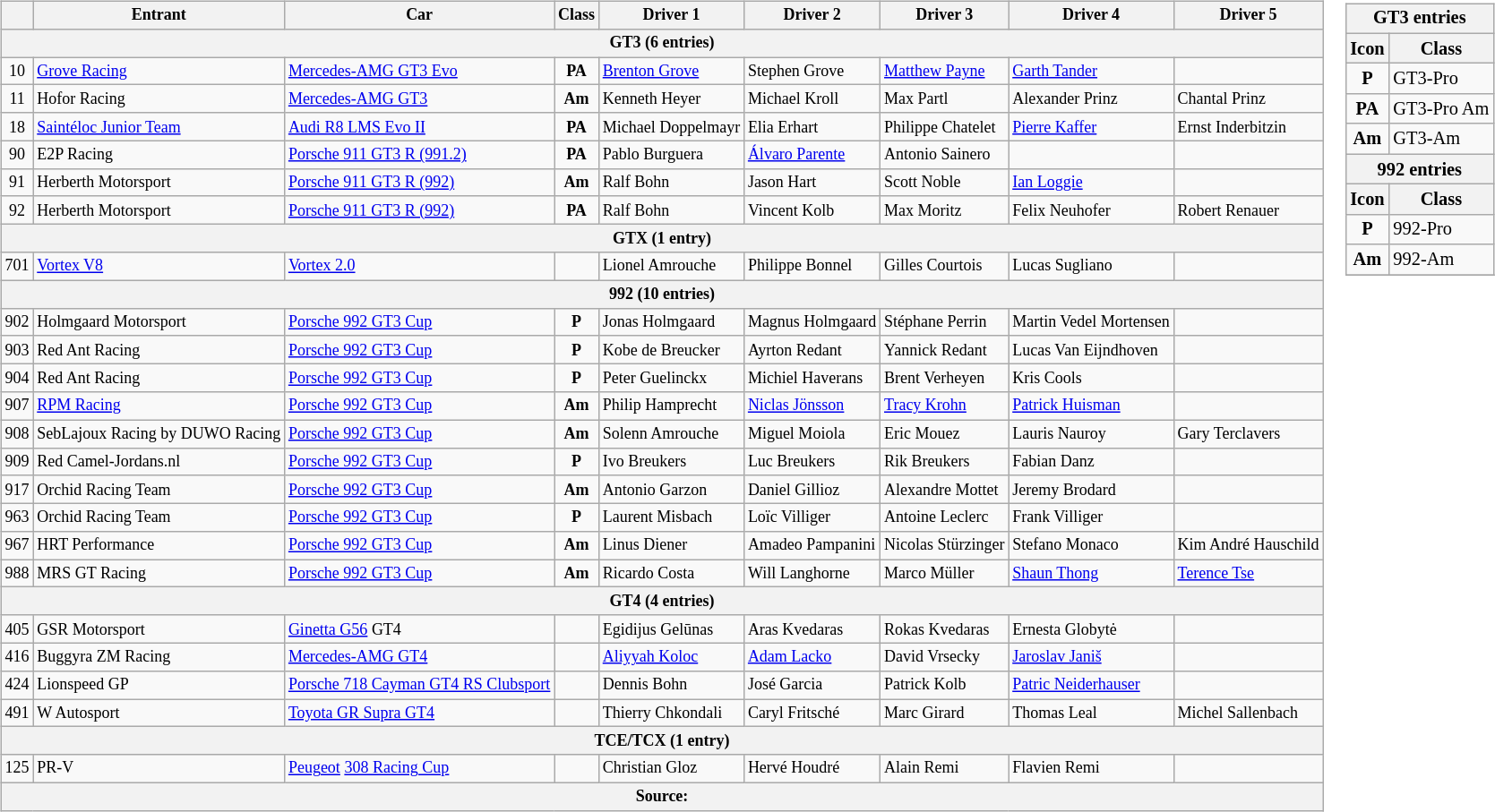<table>
<tr>
<td><br><table class="wikitable" style="font-size: 75%;">
<tr>
<th></th>
<th>Entrant</th>
<th>Car</th>
<th>Class</th>
<th>Driver 1</th>
<th>Driver 2</th>
<th>Driver 3</th>
<th>Driver 4</th>
<th>Driver 5</th>
</tr>
<tr>
<th colspan="9">GT3 (6 entries)</th>
</tr>
<tr>
<td align="center">10</td>
<td> <a href='#'>Grove Racing</a></td>
<td><a href='#'>Mercedes-AMG GT3 Evo</a></td>
<td align="center"><strong><span>PA</span></strong></td>
<td> <a href='#'>Brenton Grove</a></td>
<td> Stephen Grove</td>
<td> <a href='#'>Matthew Payne</a></td>
<td> <a href='#'>Garth Tander</a></td>
<td></td>
</tr>
<tr>
<td align="center">11</td>
<td> Hofor Racing</td>
<td><a href='#'>Mercedes-AMG GT3</a></td>
<td align="center"><strong><span>Am</span></strong></td>
<td> Kenneth Heyer</td>
<td> Michael Kroll</td>
<td> Max Partl</td>
<td> Alexander Prinz</td>
<td> Chantal Prinz</td>
</tr>
<tr>
<td align="center">18</td>
<td> <a href='#'>Saintéloc Junior Team</a></td>
<td><a href='#'>Audi R8 LMS Evo II</a></td>
<td align="center"><strong><span>PA</span></strong></td>
<td> Michael Doppelmayr</td>
<td> Elia Erhart</td>
<td> Philippe Chatelet</td>
<td> <a href='#'>Pierre Kaffer</a></td>
<td> Ernst Inderbitzin</td>
</tr>
<tr>
<td align="center">90</td>
<td> E2P Racing</td>
<td><a href='#'>Porsche 911 GT3 R (991.2)</a></td>
<td align="center"><strong><span>PA</span></strong></td>
<td> Pablo Burguera</td>
<td> <a href='#'>Álvaro Parente</a></td>
<td> Antonio Sainero</td>
<td></td>
<td></td>
</tr>
<tr>
<td align="center">91</td>
<td> Herberth Motorsport</td>
<td><a href='#'>Porsche 911 GT3 R (992)</a></td>
<td align="center"><strong><span>Am</span></strong></td>
<td> Ralf Bohn</td>
<td> Jason Hart</td>
<td> Scott Noble</td>
<td> <a href='#'>Ian Loggie</a></td>
<td></td>
</tr>
<tr>
<td align="center">92</td>
<td> Herberth Motorsport</td>
<td><a href='#'>Porsche 911 GT3 R (992)</a></td>
<td align="center"><strong><span>PA</span></strong></td>
<td> Ralf Bohn</td>
<td> Vincent Kolb</td>
<td> Max Moritz</td>
<td> Felix Neuhofer</td>
<td> Robert Renauer</td>
</tr>
<tr>
<th colspan="9">GTX (1 entry)</th>
</tr>
<tr>
<td align="center">701</td>
<td> <a href='#'>Vortex V8</a></td>
<td><a href='#'>Vortex 2.0</a></td>
<td></td>
<td> Lionel Amrouche</td>
<td> Philippe Bonnel</td>
<td> Gilles Courtois</td>
<td> Lucas Sugliano</td>
<td></td>
</tr>
<tr>
<th colspan="9">992 (10 entries)</th>
</tr>
<tr>
<td>902</td>
<td> Holmgaard Motorsport</td>
<td><a href='#'>Porsche 992 GT3 Cup</a></td>
<td align="center"><strong><span>P</span></strong></td>
<td> Jonas Holmgaard</td>
<td> Magnus Holmgaard</td>
<td> Stéphane Perrin</td>
<td> Martin Vedel Mortensen</td>
<td></td>
</tr>
<tr>
<td align="center">903</td>
<td> Red Ant Racing</td>
<td><a href='#'>Porsche 992 GT3 Cup</a></td>
<td align="center"><strong><span>P</span></strong></td>
<td> Kobe de Breucker</td>
<td> Ayrton Redant</td>
<td> Yannick Redant</td>
<td> Lucas Van Eijndhoven</td>
<td></td>
</tr>
<tr>
<td align="center">904</td>
<td> Red Ant Racing</td>
<td><a href='#'>Porsche 992 GT3 Cup</a></td>
<td align="center"><strong><span>P</span></strong></td>
<td> Peter Guelinckx</td>
<td> Michiel Haverans</td>
<td> Brent Verheyen</td>
<td> Kris Cools</td>
<td></td>
</tr>
<tr>
<td>907</td>
<td> <a href='#'>RPM Racing</a></td>
<td><a href='#'>Porsche 992 GT3 Cup</a></td>
<td align="center"><strong><span>Am</span></strong></td>
<td> Philip Hamprecht</td>
<td> <a href='#'>Niclas Jönsson</a></td>
<td> <a href='#'>Tracy Krohn</a></td>
<td> <a href='#'>Patrick Huisman</a></td>
<td></td>
</tr>
<tr>
<td>908</td>
<td> SebLajoux Racing by DUWO Racing</td>
<td><a href='#'>Porsche 992 GT3 Cup</a></td>
<td align="center"><strong><span>Am</span></strong></td>
<td> Solenn Amrouche</td>
<td> Miguel Moiola</td>
<td> Eric Mouez</td>
<td> Lauris Nauroy</td>
<td> Gary Terclavers</td>
</tr>
<tr>
<td align="center">909</td>
<td> Red Camel-Jordans.nl</td>
<td><a href='#'>Porsche 992 GT3 Cup</a></td>
<td align="center"><strong><span>P</span></strong></td>
<td> Ivo Breukers</td>
<td> Luc Breukers</td>
<td> Rik Breukers</td>
<td> Fabian Danz</td>
<td></td>
</tr>
<tr>
<td align="center">917</td>
<td> Orchid Racing Team</td>
<td><a href='#'>Porsche 992 GT3 Cup</a></td>
<td align="center"><strong><span>Am</span></strong></td>
<td> Antonio Garzon</td>
<td> Daniel Gillioz</td>
<td> Alexandre Mottet</td>
<td> Jeremy Brodard</td>
<td></td>
</tr>
<tr>
<td align="center">963</td>
<td> Orchid Racing Team</td>
<td><a href='#'>Porsche 992 GT3 Cup</a></td>
<td align="center"><strong><span>P</span></strong></td>
<td> Laurent Misbach</td>
<td> Loïc Villiger</td>
<td> Antoine Leclerc</td>
<td> Frank Villiger</td>
<td></td>
</tr>
<tr>
<td align="center">967</td>
<td> HRT Performance</td>
<td><a href='#'>Porsche 992 GT3 Cup</a></td>
<td align="center"><strong><span>Am</span></strong></td>
<td> Linus Diener</td>
<td> Amadeo Pampanini</td>
<td> Nicolas Stürzinger</td>
<td> Stefano Monaco</td>
<td> Kim André Hauschild</td>
</tr>
<tr>
<td align="center">988</td>
<td> MRS GT Racing</td>
<td><a href='#'>Porsche 992 GT3 Cup</a></td>
<td align="center"><strong><span>Am</span></strong></td>
<td> Ricardo Costa</td>
<td> Will Langhorne</td>
<td> Marco Müller</td>
<td> <a href='#'>Shaun Thong</a></td>
<td> <a href='#'>Terence Tse</a></td>
</tr>
<tr>
<th colspan="9">GT4 (4 entries)</th>
</tr>
<tr>
<td align="center">405</td>
<td> GSR Motorsport</td>
<td><a href='#'>Ginetta G56</a> GT4</td>
<td></td>
<td> Egidijus Gelūnas</td>
<td> Aras Kvedaras</td>
<td> Rokas Kvedaras</td>
<td> Ernesta Globytė</td>
<td></td>
</tr>
<tr>
<td align="center">416</td>
<td> Buggyra ZM Racing</td>
<td><a href='#'>Mercedes-AMG GT4</a></td>
<td></td>
<td> <a href='#'>Aliyyah Koloc</a></td>
<td> <a href='#'>Adam Lacko</a></td>
<td> David Vrsecky</td>
<td> <a href='#'>Jaroslav Janiš</a></td>
<td></td>
</tr>
<tr>
<td align="center">424</td>
<td> Lionspeed GP</td>
<td><a href='#'>Porsche 718 Cayman GT4 RS Clubsport</a></td>
<td></td>
<td> Dennis Bohn</td>
<td> José Garcia</td>
<td> Patrick Kolb</td>
<td> <a href='#'>Patric Neiderhauser</a></td>
<td></td>
</tr>
<tr>
<td align="center">491</td>
<td> W Autosport</td>
<td><a href='#'>Toyota GR Supra GT4</a></td>
<td></td>
<td> Thierry Chkondali</td>
<td> Caryl Fritsché</td>
<td> Marc Girard</td>
<td> Thomas Leal</td>
<td> Michel Sallenbach</td>
</tr>
<tr>
<th colspan="9">TCE/TCX (1 entry)</th>
</tr>
<tr>
<td align="center">125</td>
<td> PR-V</td>
<td><a href='#'>Peugeot</a> <a href='#'>308 Racing Cup</a></td>
<td></td>
<td> Christian Gloz</td>
<td> Hervé Houdré</td>
<td> Alain Remi</td>
<td> Flavien Remi</td>
<td></td>
</tr>
<tr>
<th colspan="9">Source:</th>
</tr>
</table>
</td>
<td valign="top"><br><table class="wikitable" style="font-size: 85%;">
<tr>
<th colspan="2">GT3 entries</th>
</tr>
<tr>
<th>Icon</th>
<th>Class</th>
</tr>
<tr>
<td align="center"><strong><span>P</span></strong></td>
<td>GT3-Pro</td>
</tr>
<tr>
<td align="center"><strong><span>PA</span></strong></td>
<td>GT3-Pro Am</td>
</tr>
<tr>
<td align="center"><strong><span>Am</span></strong></td>
<td>GT3-Am</td>
</tr>
<tr>
<th colspan="2">992 entries</th>
</tr>
<tr>
<th>Icon</th>
<th>Class</th>
</tr>
<tr>
<td align="center"><strong><span>P</span></strong></td>
<td>992-Pro</td>
</tr>
<tr>
<td align="center"><strong><span>Am</span></strong></td>
<td>992-Am</td>
</tr>
<tr>
</tr>
</table>
</td>
</tr>
</table>
